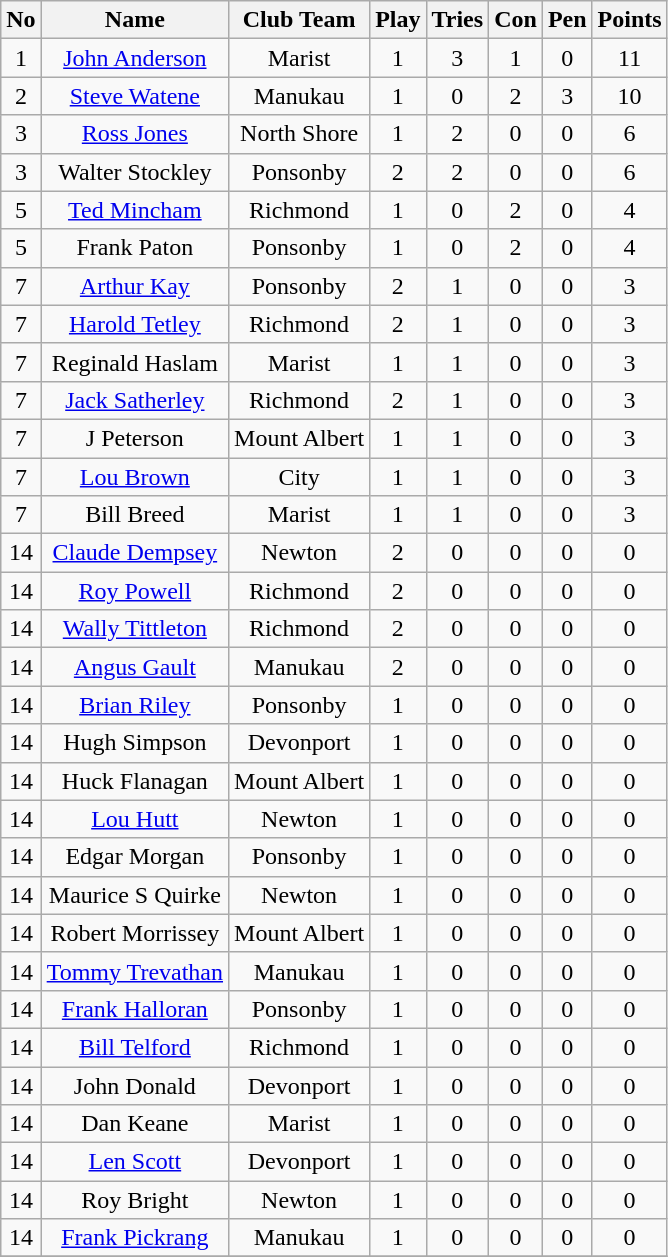<table class="wikitable sortable" style="text-align: center;">
<tr>
<th>No</th>
<th>Name</th>
<th>Club Team</th>
<th>Play</th>
<th>Tries</th>
<th>Con</th>
<th>Pen</th>
<th>Points</th>
</tr>
<tr>
<td>1</td>
<td><a href='#'>John Anderson</a></td>
<td>Marist</td>
<td>1</td>
<td>3</td>
<td>1</td>
<td>0</td>
<td>11</td>
</tr>
<tr>
<td>2</td>
<td><a href='#'>Steve Watene</a></td>
<td>Manukau</td>
<td>1</td>
<td>0</td>
<td>2</td>
<td>3</td>
<td>10</td>
</tr>
<tr>
<td>3</td>
<td><a href='#'>Ross Jones</a></td>
<td>North Shore</td>
<td>1</td>
<td>2</td>
<td>0</td>
<td>0</td>
<td>6</td>
</tr>
<tr>
<td>3</td>
<td>Walter Stockley</td>
<td>Ponsonby</td>
<td>2</td>
<td>2</td>
<td>0</td>
<td>0</td>
<td>6</td>
</tr>
<tr>
<td>5</td>
<td><a href='#'>Ted Mincham</a></td>
<td>Richmond</td>
<td>1</td>
<td>0</td>
<td>2</td>
<td>0</td>
<td>4</td>
</tr>
<tr>
<td>5</td>
<td>Frank Paton</td>
<td>Ponsonby</td>
<td>1</td>
<td>0</td>
<td>2</td>
<td>0</td>
<td>4</td>
</tr>
<tr>
<td>7</td>
<td><a href='#'>Arthur Kay</a></td>
<td>Ponsonby</td>
<td>2</td>
<td>1</td>
<td>0</td>
<td>0</td>
<td>3</td>
</tr>
<tr>
<td>7</td>
<td><a href='#'>Harold Tetley</a></td>
<td>Richmond</td>
<td>2</td>
<td>1</td>
<td>0</td>
<td>0</td>
<td>3</td>
</tr>
<tr>
<td>7</td>
<td>Reginald Haslam</td>
<td>Marist</td>
<td>1</td>
<td>1</td>
<td>0</td>
<td>0</td>
<td>3</td>
</tr>
<tr>
<td>7</td>
<td><a href='#'>Jack Satherley</a></td>
<td>Richmond</td>
<td>2</td>
<td>1</td>
<td>0</td>
<td>0</td>
<td>3</td>
</tr>
<tr>
<td>7</td>
<td>J Peterson</td>
<td>Mount Albert</td>
<td>1</td>
<td>1</td>
<td>0</td>
<td>0</td>
<td>3</td>
</tr>
<tr>
<td>7</td>
<td><a href='#'>Lou Brown</a></td>
<td>City</td>
<td>1</td>
<td>1</td>
<td>0</td>
<td>0</td>
<td>3</td>
</tr>
<tr>
<td>7</td>
<td>Bill Breed</td>
<td>Marist</td>
<td>1</td>
<td>1</td>
<td>0</td>
<td>0</td>
<td>3</td>
</tr>
<tr>
<td>14</td>
<td><a href='#'>Claude Dempsey</a></td>
<td>Newton</td>
<td>2</td>
<td>0</td>
<td>0</td>
<td>0</td>
<td>0</td>
</tr>
<tr>
<td>14</td>
<td><a href='#'>Roy Powell</a></td>
<td>Richmond</td>
<td>2</td>
<td>0</td>
<td>0</td>
<td>0</td>
<td>0</td>
</tr>
<tr>
<td>14</td>
<td><a href='#'>Wally Tittleton</a></td>
<td>Richmond</td>
<td>2</td>
<td>0</td>
<td>0</td>
<td>0</td>
<td>0</td>
</tr>
<tr>
<td>14</td>
<td><a href='#'>Angus Gault</a></td>
<td>Manukau</td>
<td>2</td>
<td>0</td>
<td>0</td>
<td>0</td>
<td>0</td>
</tr>
<tr>
<td>14</td>
<td><a href='#'>Brian Riley</a></td>
<td>Ponsonby</td>
<td>1</td>
<td>0</td>
<td>0</td>
<td>0</td>
<td>0</td>
</tr>
<tr>
<td>14</td>
<td>Hugh Simpson</td>
<td>Devonport</td>
<td>1</td>
<td>0</td>
<td>0</td>
<td>0</td>
<td>0</td>
</tr>
<tr>
<td>14</td>
<td>Huck Flanagan</td>
<td>Mount Albert</td>
<td>1</td>
<td>0</td>
<td>0</td>
<td>0</td>
<td>0</td>
</tr>
<tr>
<td>14</td>
<td><a href='#'>Lou Hutt</a></td>
<td>Newton</td>
<td>1</td>
<td>0</td>
<td>0</td>
<td>0</td>
<td>0</td>
</tr>
<tr>
<td>14</td>
<td>Edgar Morgan</td>
<td>Ponsonby</td>
<td>1</td>
<td>0</td>
<td>0</td>
<td>0</td>
<td>0</td>
</tr>
<tr>
<td>14</td>
<td>Maurice S Quirke</td>
<td>Newton</td>
<td>1</td>
<td>0</td>
<td>0</td>
<td>0</td>
<td>0</td>
</tr>
<tr>
<td>14</td>
<td>Robert Morrissey</td>
<td>Mount Albert</td>
<td>1</td>
<td>0</td>
<td>0</td>
<td>0</td>
<td>0</td>
</tr>
<tr>
<td>14</td>
<td><a href='#'>Tommy Trevathan</a></td>
<td>Manukau</td>
<td>1</td>
<td>0</td>
<td>0</td>
<td>0</td>
<td>0</td>
</tr>
<tr>
<td>14</td>
<td><a href='#'>Frank Halloran</a></td>
<td>Ponsonby</td>
<td>1</td>
<td>0</td>
<td>0</td>
<td>0</td>
<td>0</td>
</tr>
<tr>
<td>14</td>
<td><a href='#'>Bill Telford</a></td>
<td>Richmond</td>
<td>1</td>
<td>0</td>
<td>0</td>
<td>0</td>
<td>0</td>
</tr>
<tr>
<td>14</td>
<td>John Donald</td>
<td>Devonport</td>
<td>1</td>
<td>0</td>
<td>0</td>
<td>0</td>
<td>0</td>
</tr>
<tr>
<td>14</td>
<td>Dan Keane</td>
<td>Marist</td>
<td>1</td>
<td>0</td>
<td>0</td>
<td>0</td>
<td>0</td>
</tr>
<tr>
<td>14</td>
<td><a href='#'>Len Scott</a></td>
<td>Devonport</td>
<td>1</td>
<td>0</td>
<td>0</td>
<td>0</td>
<td>0</td>
</tr>
<tr>
<td>14</td>
<td>Roy Bright</td>
<td>Newton</td>
<td>1</td>
<td>0</td>
<td>0</td>
<td>0</td>
<td>0</td>
</tr>
<tr>
<td>14</td>
<td><a href='#'>Frank Pickrang</a></td>
<td>Manukau</td>
<td>1</td>
<td>0</td>
<td>0</td>
<td>0</td>
<td>0</td>
</tr>
<tr>
</tr>
</table>
